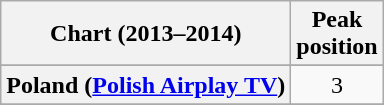<table class="wikitable plainrowheaders sortable" style="text-align:center">
<tr>
<th scope="col">Chart (2013–2014)</th>
<th scope="col">Peak<br>position</th>
</tr>
<tr>
</tr>
<tr>
</tr>
<tr>
</tr>
<tr>
</tr>
<tr>
</tr>
<tr>
</tr>
<tr>
</tr>
<tr>
</tr>
<tr>
</tr>
<tr>
</tr>
<tr>
</tr>
<tr>
<th scope="row">Poland (<a href='#'>Polish Airplay TV</a>)</th>
<td align=center>3</td>
</tr>
<tr>
</tr>
<tr>
</tr>
<tr>
</tr>
<tr>
</tr>
<tr>
</tr>
<tr>
</tr>
<tr>
</tr>
<tr>
</tr>
<tr>
</tr>
<tr>
</tr>
</table>
